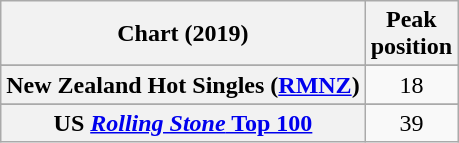<table class="wikitable sortable plainrowheaders" style="text-align:center">
<tr>
<th scope="col">Chart (2019)</th>
<th scope="col">Peak<br>position</th>
</tr>
<tr>
</tr>
<tr>
<th scope="row">New Zealand Hot Singles (<a href='#'>RMNZ</a>)</th>
<td>18</td>
</tr>
<tr>
</tr>
<tr>
</tr>
<tr>
<th scope="row">US <a href='#'><em>Rolling Stone</em> Top 100</a></th>
<td>39</td>
</tr>
</table>
